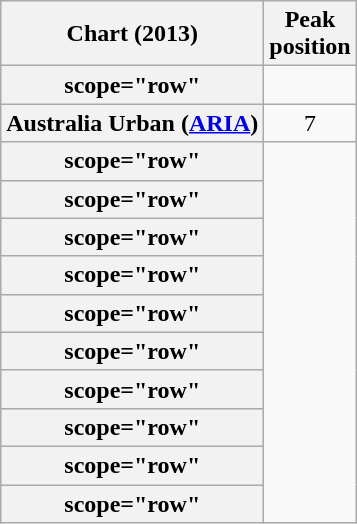<table class="wikitable sortable plainrowheaders">
<tr>
<th scope="col">Chart (2013)</th>
<th scope="col">Peak<br>position</th>
</tr>
<tr>
<th>scope="row"</th>
</tr>
<tr>
<th scope="row">Australia Urban (<a href='#'>ARIA</a>)</th>
<td style="text-align:center;">7</td>
</tr>
<tr>
<th>scope="row"</th>
</tr>
<tr>
<th>scope="row"</th>
</tr>
<tr>
<th>scope="row"</th>
</tr>
<tr>
<th>scope="row"</th>
</tr>
<tr>
<th>scope="row"</th>
</tr>
<tr>
<th>scope="row" </th>
</tr>
<tr>
<th>scope="row" </th>
</tr>
<tr>
<th>scope="row" </th>
</tr>
<tr>
<th>scope="row"</th>
</tr>
<tr>
<th>scope="row"</th>
</tr>
</table>
